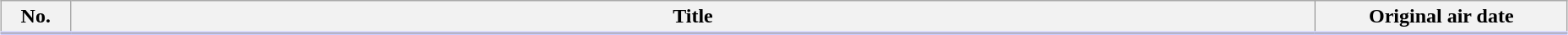<table class="wikitable" style="width:98%; margin:auto; background:#FFF;">
<tr style="border-bottom: 3px solid #CCF;">
<th style="width:3em;">No.</th>
<th>Title</th>
<th style="width:12em;">Original air date</th>
</tr>
<tr>
</tr>
</table>
